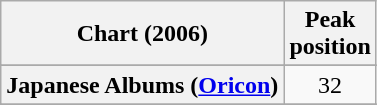<table class="wikitable sortable plainrowheaders" style="text-align:center">
<tr>
<th scope="col">Chart (2006)</th>
<th scope="col">Peak<br>position</th>
</tr>
<tr>
</tr>
<tr>
</tr>
<tr>
</tr>
<tr>
<th scope="row">Japanese Albums (<a href='#'>Oricon</a>)</th>
<td align="center">32</td>
</tr>
<tr>
</tr>
<tr>
</tr>
</table>
